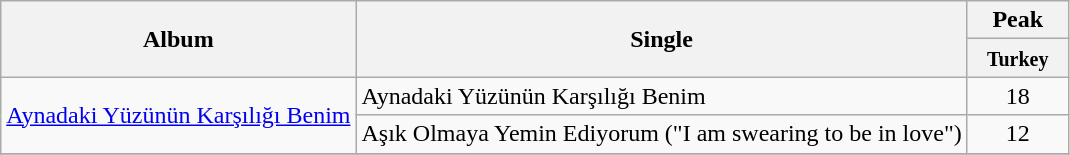<table class="wikitable">
<tr>
<th rowspan="2">Album</th>
<th rowspan="2">Single</th>
<th>Peak</th>
</tr>
<tr>
<th width="60"><small>Turkey</small></th>
</tr>
<tr>
<td align="center" rowspan="2"><a href='#'>Aynadaki Yüzünün Karşılığı Benim</a></td>
<td align="left">Aynadaki Yüzünün Karşılığı Benim</td>
<td align="center">18</td>
</tr>
<tr>
<td align="left">Aşık Olmaya Yemin Ediyorum ("I am swearing to be in love")</td>
<td align="center">12</td>
</tr>
<tr>
</tr>
</table>
